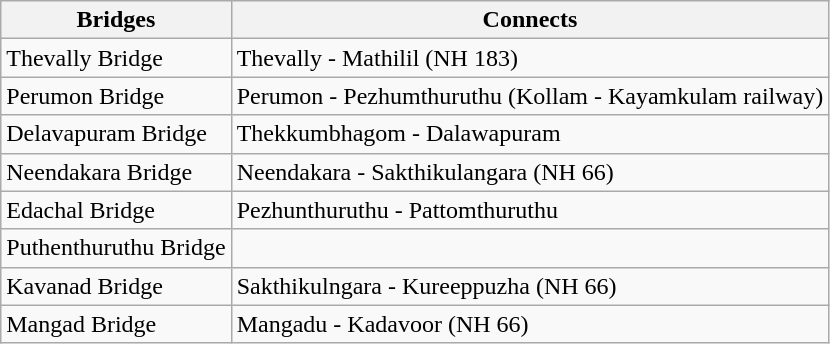<table class="wikitable">
<tr>
<th>Bridges</th>
<th>Connects</th>
</tr>
<tr>
<td>Thevally Bridge</td>
<td>Thevally - Mathilil (NH 183)</td>
</tr>
<tr>
<td>Perumon Bridge</td>
<td>Perumon - Pezhumthuruthu (Kollam - Kayamkulam railway)</td>
</tr>
<tr>
<td>Delavapuram Bridge</td>
<td>Thekkumbhagom - Dalawapuram</td>
</tr>
<tr>
<td>Neendakara Bridge</td>
<td>Neendakara - Sakthikulangara (NH 66)</td>
</tr>
<tr>
<td>Edachal Bridge</td>
<td>Pezhunthuruthu - Pattomthuruthu</td>
</tr>
<tr>
<td>Puthenthuruthu Bridge</td>
<td></td>
</tr>
<tr>
<td>Kavanad Bridge</td>
<td>Sakthikulngara - Kureeppuzha (NH 66)</td>
</tr>
<tr>
<td>Mangad Bridge</td>
<td>Mangadu - Kadavoor (NH 66)</td>
</tr>
</table>
